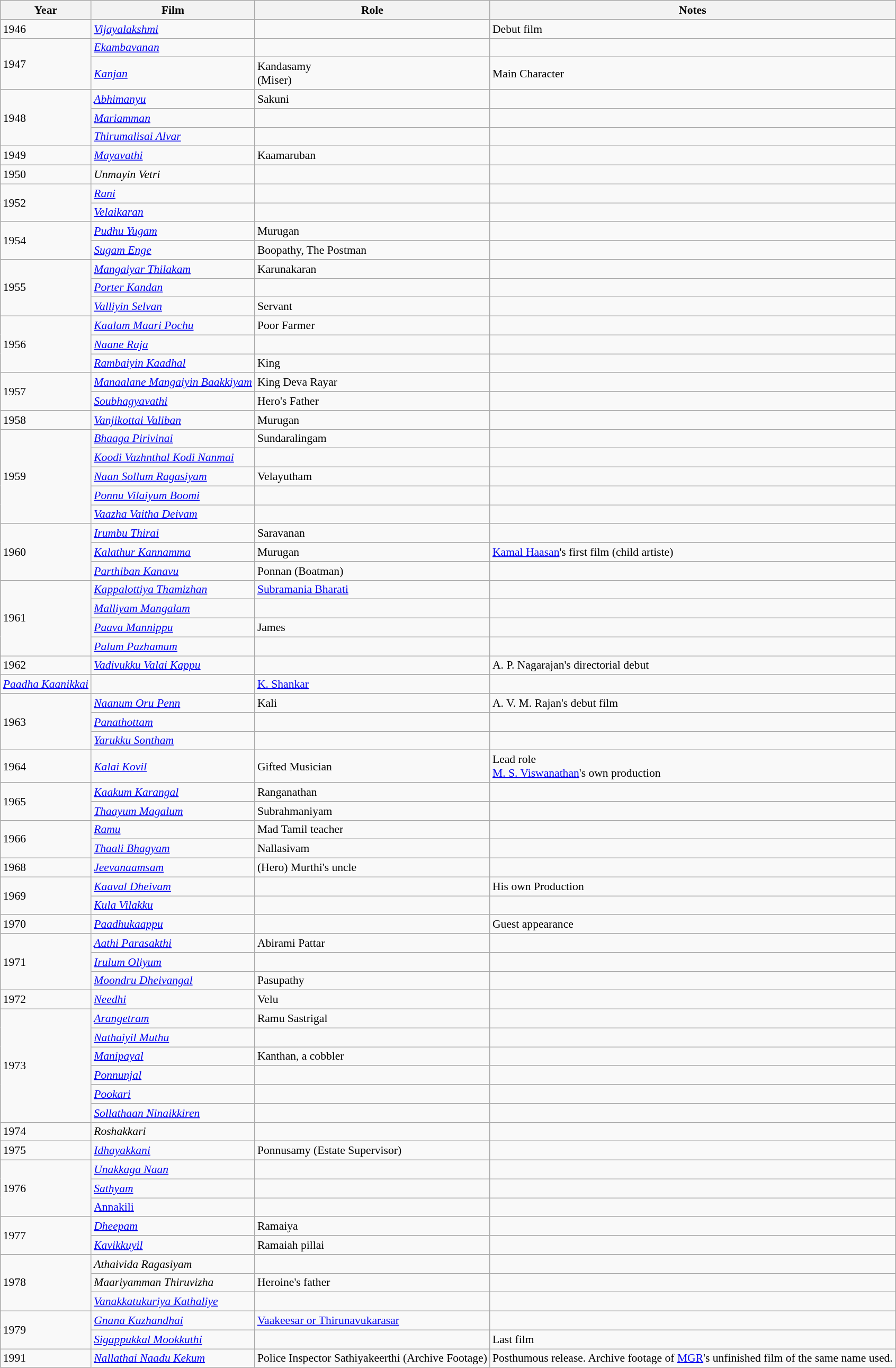<table class="wikitable" style="font-size:90%;">
<tr>
<th>Year</th>
<th>Film</th>
<th>Role</th>
<th>Notes</th>
</tr>
<tr>
<td>1946</td>
<td><a href='#'><em>Vijayalakshmi</em></a></td>
<td></td>
<td>Debut film</td>
</tr>
<tr>
<td rowspan=2>1947</td>
<td><em><a href='#'>Ekambavanan</a></em></td>
<td></td>
<td></td>
</tr>
<tr>
<td><em><a href='#'>Kanjan</a></em></td>
<td>Kandasamy<br>(Miser)</td>
<td>Main Character</td>
</tr>
<tr>
<td rowspan=3>1948</td>
<td><a href='#'><em>Abhimanyu</em></a></td>
<td>Sakuni</td>
<td></td>
</tr>
<tr>
<td><em><a href='#'>Mariamman</a></em></td>
<td></td>
<td></td>
</tr>
<tr>
<td><a href='#'><em>Thirumalisai Alvar</em></a></td>
<td></td>
<td></td>
</tr>
<tr>
<td>1949</td>
<td><em><a href='#'>Mayavathi</a></em></td>
<td>Kaamaruban</td>
<td></td>
</tr>
<tr>
<td>1950</td>
<td><em>Unmayin Vetri</em></td>
<td></td>
<td></td>
</tr>
<tr>
<td rowspan=2>1952</td>
<td><a href='#'><em>Rani</em></a></td>
<td></td>
<td></td>
</tr>
<tr>
<td><a href='#'><em>Velaikaran</em></a></td>
<td></td>
<td></td>
</tr>
<tr>
<td rowspan=2>1954</td>
<td><a href='#'><em>Pudhu Yugam</em></a></td>
<td>Murugan</td>
<td></td>
</tr>
<tr>
<td><em><a href='#'>Sugam Enge</a></em></td>
<td>Boopathy, The Postman</td>
<td></td>
</tr>
<tr>
<td rowspan=3>1955</td>
<td><em><a href='#'>Mangaiyar Thilakam</a></em></td>
<td>Karunakaran</td>
<td></td>
</tr>
<tr>
<td><em><a href='#'>Porter Kandan</a></em></td>
<td></td>
<td></td>
</tr>
<tr>
<td><em><a href='#'>Valliyin Selvan</a></em></td>
<td>Servant</td>
<td></td>
</tr>
<tr>
<td rowspan=3>1956</td>
<td><a href='#'><em>Kaalam Maari Pochu</em></a></td>
<td>Poor Farmer</td>
<td></td>
</tr>
<tr>
<td><a href='#'><em>Naane Raja</em></a></td>
<td></td>
<td></td>
</tr>
<tr>
<td><a href='#'><em>Rambaiyin Kaadhal</em></a></td>
<td>King</td>
<td></td>
</tr>
<tr>
<td rowspan=2>1957</td>
<td><em><a href='#'>Manaalane Mangaiyin Baakkiyam</a></em></td>
<td>King Deva Rayar</td>
<td></td>
</tr>
<tr>
<td><em><a href='#'>Soubhagyavathi</a></em></td>
<td>Hero's Father</td>
<td></td>
</tr>
<tr>
<td>1958</td>
<td><em><a href='#'>Vanjikottai Valiban</a></em></td>
<td>Murugan</td>
<td></td>
</tr>
<tr>
<td rowspan=5>1959</td>
<td><em><a href='#'>Bhaaga Pirivinai</a></em></td>
<td>Sundaralingam</td>
<td></td>
</tr>
<tr>
<td><a href='#'><em>Koodi Vazhnthal Kodi Nanmai</em></a></td>
<td></td>
<td></td>
</tr>
<tr>
<td><em><a href='#'>Naan Sollum Ragasiyam</a></em></td>
<td>Velayutham</td>
<td></td>
</tr>
<tr>
<td><em><a href='#'>Ponnu Vilaiyum Boomi</a></em></td>
<td></td>
<td></td>
</tr>
<tr>
<td><em><a href='#'>Vaazha Vaitha Deivam</a></em></td>
<td></td>
<td></td>
</tr>
<tr>
<td rowspan=3>1960</td>
<td><em><a href='#'>Irumbu Thirai</a></em></td>
<td>Saravanan</td>
<td></td>
</tr>
<tr>
<td><em><a href='#'>Kalathur Kannamma</a></em></td>
<td>Murugan</td>
<td><a href='#'>Kamal Haasan</a>'s first film (child artiste)</td>
</tr>
<tr>
<td><a href='#'><em>Parthiban Kanavu</em></a></td>
<td>Ponnan (Boatman)</td>
<td></td>
</tr>
<tr>
<td rowspan=4>1961</td>
<td><em><a href='#'>Kappalottiya Thamizhan</a></em></td>
<td><a href='#'>Subramania Bharati</a></td>
<td></td>
</tr>
<tr>
<td><em><a href='#'>Malliyam Mangalam</a></em></td>
<td></td>
<td></td>
</tr>
<tr>
<td><em><a href='#'>Paava Mannippu</a></em></td>
<td>James</td>
<td></td>
</tr>
<tr>
<td><em><a href='#'>Palum Pazhamum</a></em></td>
<td></td>
<td></td>
</tr>
<tr>
<td rowspan=2>1962</td>
<td><em><a href='#'>Vadivukku Valai Kappu</a></em></td>
<td></td>
<td>A. P. Nagarajan's directorial debut</td>
</tr>
<tr>
</tr>
<tr>
<td><em><a href='#'>Paadha Kaanikkai</a></em></td>
<td></td>
<td><a href='#'>K. Shankar</a></td>
</tr>
<tr>
<td rowspan=3>1963</td>
<td><em><a href='#'>Naanum Oru Penn</a></em></td>
<td>Kali</td>
<td>A. V. M. Rajan's debut film</td>
</tr>
<tr>
<td><em><a href='#'>Panathottam</a></em></td>
<td></td>
<td></td>
</tr>
<tr>
<td><em><a href='#'>Yarukku Sontham</a></em></td>
<td></td>
<td></td>
</tr>
<tr>
<td>1964</td>
<td><em><a href='#'>Kalai Kovil</a></em></td>
<td>Gifted Musician</td>
<td>Lead role<br><a href='#'>M. S. Viswanathan</a>'s own production</td>
</tr>
<tr>
<td rowspan=2>1965</td>
<td><em><a href='#'>Kaakum Karangal</a></em></td>
<td>Ranganathan</td>
<td></td>
</tr>
<tr>
<td><em><a href='#'>Thaayum Magalum</a></em></td>
<td>Subrahmaniyam</td>
<td></td>
</tr>
<tr>
<td rowspan=2>1966</td>
<td><a href='#'><em>Ramu</em></a></td>
<td>Mad Tamil teacher</td>
<td></td>
</tr>
<tr>
<td><em><a href='#'>Thaali Bhagyam</a></em></td>
<td>Nallasivam</td>
<td></td>
</tr>
<tr>
<td>1968</td>
<td><em><a href='#'>Jeevanaamsam</a></em></td>
<td>(Hero) Murthi's uncle</td>
<td></td>
</tr>
<tr>
<td rowspan=2>1969</td>
<td><em><a href='#'>Kaaval Dheivam</a></em></td>
<td></td>
<td>His own Production</td>
</tr>
<tr>
<td><em><a href='#'>Kula Vilakku</a></em></td>
<td></td>
<td></td>
</tr>
<tr>
<td>1970</td>
<td><em><a href='#'>Paadhukaappu</a></em></td>
<td></td>
<td>Guest appearance</td>
</tr>
<tr>
<td rowspan=3>1971</td>
<td><em><a href='#'>Aathi Parasakthi</a></em></td>
<td>Abirami Pattar</td>
<td></td>
</tr>
<tr>
<td><em><a href='#'>Irulum Oliyum</a></em></td>
<td></td>
<td></td>
</tr>
<tr>
<td><em><a href='#'>Moondru Dheivangal</a></em></td>
<td>Pasupathy</td>
<td></td>
</tr>
<tr>
<td>1972</td>
<td><a href='#'><em>Needhi</em></a></td>
<td>Velu</td>
<td></td>
</tr>
<tr>
<td rowspan=6>1973</td>
<td><a href='#'><em>Arangetram</em></a></td>
<td>Ramu Sastrigal</td>
<td></td>
</tr>
<tr>
<td><em><a href='#'>Nathaiyil Muthu</a></em></td>
<td></td>
<td></td>
</tr>
<tr>
<td><em><a href='#'>Manipayal</a></em></td>
<td>Kanthan, a cobbler</td>
<td></td>
</tr>
<tr>
<td><em><a href='#'>Ponnunjal</a></em></td>
<td></td>
<td></td>
</tr>
<tr>
<td><em><a href='#'>Pookari</a></em></td>
<td></td>
<td></td>
</tr>
<tr>
<td><em><a href='#'>Sollathaan Ninaikkiren</a></em></td>
<td></td>
<td></td>
</tr>
<tr>
<td>1974</td>
<td><em>Roshakkari</em></td>
<td></td>
<td></td>
</tr>
<tr>
<td>1975</td>
<td><em><a href='#'>Idhayakkani</a></em></td>
<td>Ponnusamy (Estate Supervisor)</td>
<td></td>
</tr>
<tr>
<td rowspan="3">1976</td>
<td><em><a href='#'>Unakkaga Naan</a></em></td>
<td></td>
<td></td>
</tr>
<tr>
<td><a href='#'><em>Sathyam</em></a></td>
<td></td>
<td></td>
</tr>
<tr>
<td><a href='#'>Annakili</a></td>
<td></td>
<td></td>
</tr>
<tr>
<td rowspan=2>1977</td>
<td><em><a href='#'>Dheepam</a></em></td>
<td>Ramaiya</td>
<td></td>
</tr>
<tr>
<td><em><a href='#'>Kavikkuyil</a></em></td>
<td>Ramaiah pillai</td>
<td></td>
</tr>
<tr>
<td rowspan=3>1978</td>
<td><em>Athaivida Ragasiyam</em></td>
<td></td>
<td></td>
</tr>
<tr>
<td><em>Maariyamman Thiruvizha</em></td>
<td>Heroine's father</td>
<td></td>
</tr>
<tr>
<td><em><a href='#'>Vanakkatukuriya Kathaliye</a></em></td>
<td></td>
<td></td>
</tr>
<tr>
<td rowspan=2>1979</td>
<td><em><a href='#'>Gnana Kuzhandhai</a></em></td>
<td><a href='#'>Vaakeesar or Thirunavukarasar</a></td>
<td></td>
</tr>
<tr>
<td><em><a href='#'>Sigappukkal Mookkuthi</a></em></td>
<td></td>
<td>Last film</td>
</tr>
<tr>
<td>1991</td>
<td><em><a href='#'>Nallathai Naadu Kekum</a></em></td>
<td>Police Inspector Sathiyakeerthi (Archive Footage)</td>
<td>Posthumous release. Archive footage of <a href='#'>MGR</a>'s unfinished film of the same name used.</td>
</tr>
</table>
